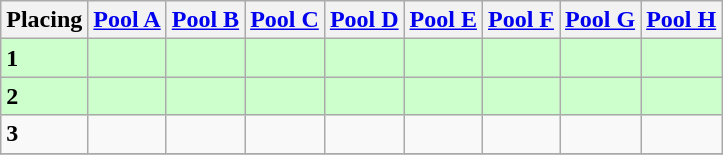<table class=wikitable style="border:1px solid #AAAAAA;">
<tr>
<th>Placing</th>
<th><a href='#'>Pool A</a></th>
<th><a href='#'>Pool B</a></th>
<th><a href='#'>Pool C</a></th>
<th><a href='#'>Pool D</a></th>
<th><a href='#'>Pool E</a></th>
<th><a href='#'>Pool F</a></th>
<th><a href='#'>Pool G</a></th>
<th><a href='#'>Pool H</a></th>
</tr>
<tr style="background: #ccffcc;">
<td><strong>1</strong></td>
<td></td>
<td></td>
<td></td>
<td></td>
<td></td>
<td></td>
<td></td>
<td></td>
</tr>
<tr style="background: #ccffcc;">
<td><strong>2</strong></td>
<td></td>
<td></td>
<td></td>
<td></td>
<td></td>
<td></td>
<td></td>
<td></td>
</tr>
<tr>
<td><strong>3</strong></td>
<td></td>
<td></td>
<td></td>
<td></td>
<td></td>
<td></td>
<td></td>
<td></td>
</tr>
<tr>
</tr>
</table>
